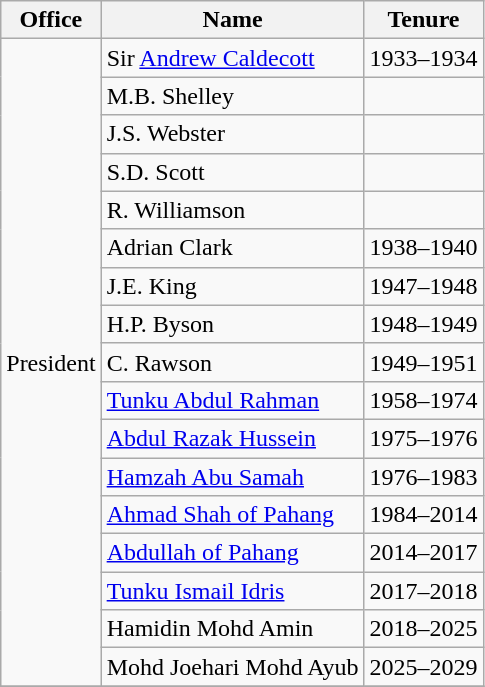<table class="wikitable">
<tr>
<th>Office</th>
<th>Name</th>
<th>Tenure</th>
</tr>
<tr>
<td rowspan=17>President</td>
<td>Sir <a href='#'>Andrew Caldecott</a></td>
<td>1933–1934</td>
</tr>
<tr>
<td>M.B. Shelley</td>
<td></td>
</tr>
<tr>
<td>J.S. Webster</td>
<td></td>
</tr>
<tr>
<td>S.D. Scott</td>
<td></td>
</tr>
<tr>
<td>R. Williamson</td>
<td></td>
</tr>
<tr>
<td>Adrian Clark</td>
<td>1938–1940</td>
</tr>
<tr>
<td>J.E. King</td>
<td>1947–1948</td>
</tr>
<tr>
<td>H.P. Byson</td>
<td>1948–1949</td>
</tr>
<tr>
<td>C. Rawson</td>
<td>1949–1951</td>
</tr>
<tr>
<td><a href='#'>Tunku Abdul Rahman</a></td>
<td>1958–1974</td>
</tr>
<tr>
<td><a href='#'>Abdul Razak Hussein</a></td>
<td>1975–1976</td>
</tr>
<tr>
<td><a href='#'>Hamzah Abu Samah</a></td>
<td>1976–1983</td>
</tr>
<tr>
<td><a href='#'>Ahmad Shah of Pahang</a></td>
<td>1984–2014</td>
</tr>
<tr>
<td><a href='#'>Abdullah of Pahang</a></td>
<td>2014–2017</td>
</tr>
<tr>
<td><a href='#'>Tunku Ismail Idris</a></td>
<td>2017–2018</td>
</tr>
<tr>
<td>Hamidin Mohd Amin</td>
<td>2018–2025</td>
</tr>
<tr>
<td>Mohd Joehari Mohd Ayub</td>
<td>2025–2029</td>
</tr>
<tr>
</tr>
</table>
